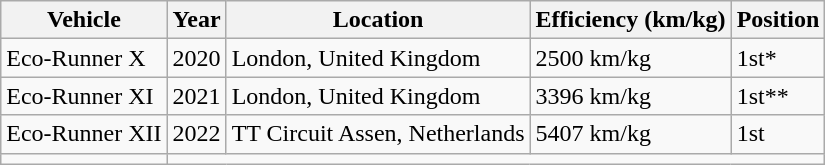<table class="wikitable">
<tr>
<th>Vehicle</th>
<th>Year</th>
<th>Location</th>
<th>Efficiency (km/kg)</th>
<th>Position</th>
</tr>
<tr>
<td>Eco-Runner X</td>
<td>2020</td>
<td>London, United Kingdom</td>
<td>2500 km/kg</td>
<td>1st*</td>
</tr>
<tr>
<td>Eco-Runner XI</td>
<td>2021</td>
<td>London, United Kingdom</td>
<td>3396 km/kg</td>
<td>1st**</td>
</tr>
<tr>
<td>Eco-Runner XII</td>
<td>2022</td>
<td>TT Circuit Assen, Netherlands</td>
<td>5407 km/kg</td>
<td>1st</td>
</tr>
<tr>
<td></td>
</tr>
</table>
